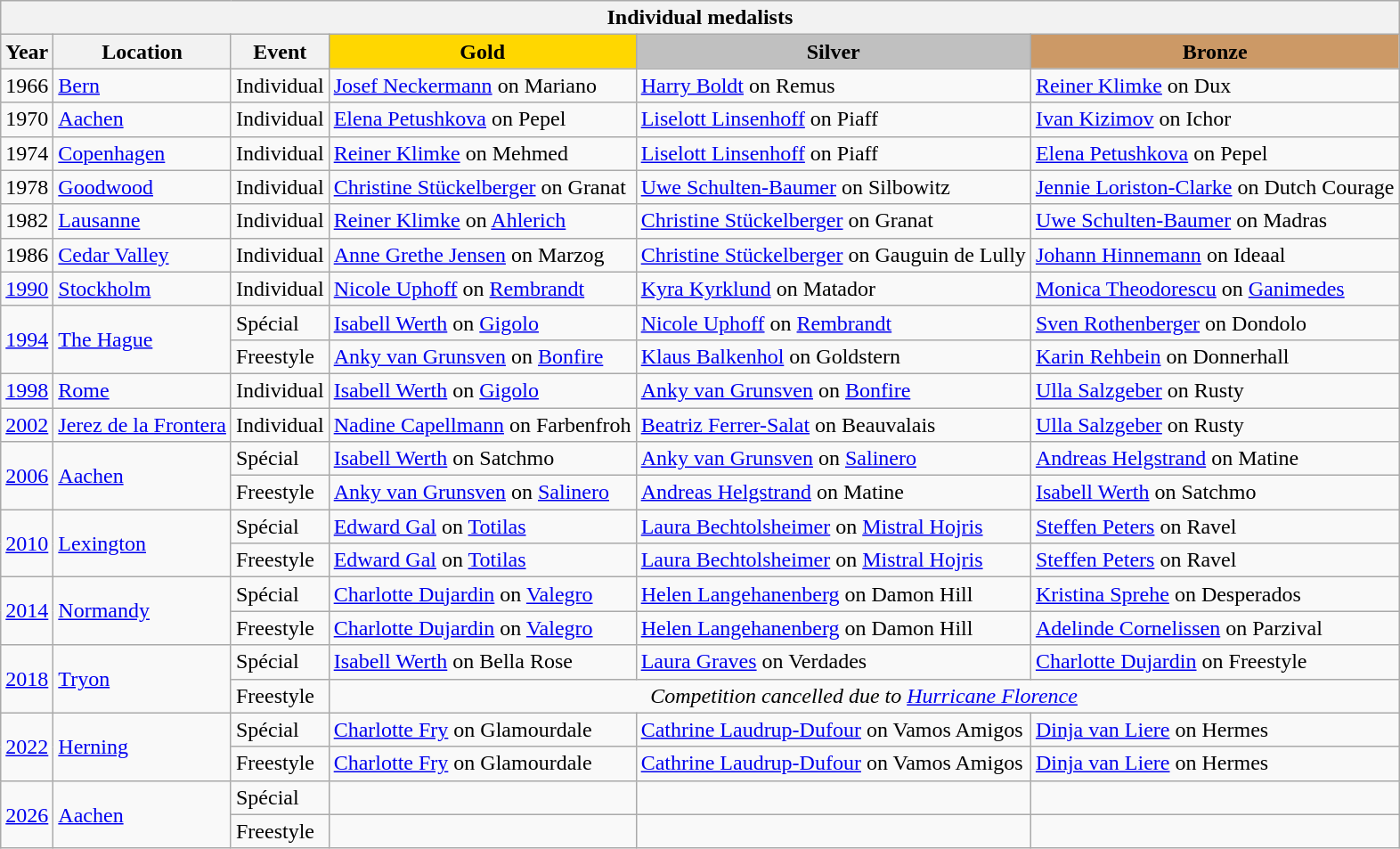<table class="wikitable">
<tr>
<th colspan=6 align="center"><strong>Individual medalists</strong></th>
</tr>
<tr>
<th>Year</th>
<th>Location</th>
<th>Event</th>
<th style="background-color:gold;">Gold</th>
<th style="background-color:silver;">Silver</th>
<th style="background-color:#cc9966;">Bronze</th>
</tr>
<tr>
<td>1966</td>
<td> <a href='#'>Bern</a></td>
<td>Individual</td>
<td> <a href='#'>Josef Neckermann</a> on Mariano</td>
<td> <a href='#'>Harry Boldt</a> on Remus</td>
<td> <a href='#'>Reiner Klimke</a> on Dux</td>
</tr>
<tr>
<td>1970</td>
<td> <a href='#'>Aachen</a></td>
<td>Individual</td>
<td> <a href='#'>Elena Petushkova</a> on Pepel</td>
<td> <a href='#'>Liselott Linsenhoff</a> on Piaff</td>
<td> <a href='#'>Ivan Kizimov</a> on Ichor</td>
</tr>
<tr>
<td>1974</td>
<td> <a href='#'>Copenhagen</a></td>
<td>Individual</td>
<td> <a href='#'>Reiner Klimke</a> on Mehmed</td>
<td> <a href='#'>Liselott Linsenhoff</a> on Piaff</td>
<td> <a href='#'>Elena Petushkova</a> on Pepel</td>
</tr>
<tr>
<td>1978</td>
<td> <a href='#'>Goodwood</a></td>
<td>Individual</td>
<td> <a href='#'>Christine Stückelberger</a> on Granat</td>
<td> <a href='#'>Uwe Schulten-Baumer</a> on Silbowitz</td>
<td> <a href='#'>Jennie Loriston-Clarke</a> on Dutch Courage</td>
</tr>
<tr>
<td>1982</td>
<td> <a href='#'>Lausanne</a></td>
<td>Individual</td>
<td> <a href='#'>Reiner Klimke</a> on <a href='#'>Ahlerich</a></td>
<td> <a href='#'>Christine Stückelberger</a> on Granat</td>
<td> <a href='#'>Uwe Schulten-Baumer</a> on Madras</td>
</tr>
<tr>
<td>1986</td>
<td> <a href='#'>Cedar Valley</a></td>
<td>Individual</td>
<td> <a href='#'>Anne Grethe Jensen</a> on Marzog</td>
<td> <a href='#'>Christine Stückelberger</a> on Gauguin de Lully</td>
<td> <a href='#'>Johann Hinnemann</a> on Ideaal</td>
</tr>
<tr>
<td><a href='#'>1990</a></td>
<td> <a href='#'>Stockholm</a></td>
<td>Individual</td>
<td> <a href='#'>Nicole Uphoff</a> on <a href='#'>Rembrandt</a></td>
<td> <a href='#'>Kyra Kyrklund</a> on Matador</td>
<td> <a href='#'>Monica Theodorescu</a> on <a href='#'>Ganimedes</a></td>
</tr>
<tr>
<td rowspan=2><a href='#'>1994</a></td>
<td rowspan=2> <a href='#'>The Hague</a></td>
<td>Spécial</td>
<td> <a href='#'>Isabell Werth</a> on <a href='#'>Gigolo</a></td>
<td> <a href='#'>Nicole Uphoff</a> on <a href='#'>Rembrandt</a></td>
<td> <a href='#'>Sven Rothenberger</a> on Dondolo</td>
</tr>
<tr>
<td>Freestyle</td>
<td> <a href='#'>Anky van Grunsven</a> on <a href='#'>Bonfire</a></td>
<td> <a href='#'>Klaus Balkenhol</a> on Goldstern</td>
<td> <a href='#'>Karin Rehbein</a> on Donnerhall</td>
</tr>
<tr>
<td><a href='#'>1998</a></td>
<td> <a href='#'>Rome</a></td>
<td>Individual</td>
<td> <a href='#'>Isabell Werth</a> on <a href='#'>Gigolo</a></td>
<td> <a href='#'>Anky van Grunsven</a> on <a href='#'>Bonfire</a></td>
<td> <a href='#'>Ulla Salzgeber</a> on Rusty</td>
</tr>
<tr>
<td><a href='#'>2002</a></td>
<td> <a href='#'>Jerez de la Frontera</a></td>
<td>Individual</td>
<td> <a href='#'>Nadine Capellmann</a> on Farbenfroh</td>
<td> <a href='#'>Beatriz Ferrer-Salat</a> on Beauvalais</td>
<td> <a href='#'>Ulla Salzgeber</a> on Rusty</td>
</tr>
<tr>
<td rowspan=2><a href='#'>2006</a></td>
<td rowspan=2> <a href='#'>Aachen</a></td>
<td>Spécial</td>
<td> <a href='#'>Isabell Werth</a> on Satchmo</td>
<td> <a href='#'>Anky van Grunsven</a> on <a href='#'>Salinero</a></td>
<td> <a href='#'>Andreas Helgstrand</a> on Matine</td>
</tr>
<tr>
<td>Freestyle</td>
<td> <a href='#'>Anky van Grunsven</a> on <a href='#'>Salinero</a></td>
<td> <a href='#'>Andreas Helgstrand</a> on Matine</td>
<td> <a href='#'>Isabell Werth</a> on Satchmo</td>
</tr>
<tr>
<td rowspan=2><a href='#'>2010</a></td>
<td rowspan=2> <a href='#'>Lexington</a></td>
<td>Spécial</td>
<td> <a href='#'>Edward Gal</a> on <a href='#'>Totilas</a></td>
<td> <a href='#'>Laura Bechtolsheimer</a> on <a href='#'>Mistral Hojris</a></td>
<td> <a href='#'>Steffen Peters</a> on Ravel</td>
</tr>
<tr>
<td>Freestyle</td>
<td> <a href='#'>Edward Gal</a> on <a href='#'>Totilas</a></td>
<td> <a href='#'>Laura Bechtolsheimer</a> on <a href='#'>Mistral Hojris</a></td>
<td> <a href='#'>Steffen Peters</a> on Ravel</td>
</tr>
<tr>
<td rowspan=2><a href='#'>2014</a></td>
<td rowspan=2> <a href='#'>Normandy</a></td>
<td>Spécial</td>
<td> <a href='#'>Charlotte Dujardin</a> on <a href='#'>Valegro</a></td>
<td> <a href='#'>Helen Langehanenberg</a> on Damon Hill</td>
<td> <a href='#'>Kristina Sprehe</a> on Desperados</td>
</tr>
<tr>
<td>Freestyle</td>
<td> <a href='#'>Charlotte Dujardin</a> on <a href='#'>Valegro</a></td>
<td> <a href='#'>Helen Langehanenberg</a> on Damon Hill</td>
<td> <a href='#'>Adelinde Cornelissen</a> on Parzival</td>
</tr>
<tr>
<td rowspan=2><a href='#'>2018</a></td>
<td rowspan=2> <a href='#'>Tryon</a></td>
<td>Spécial</td>
<td> <a href='#'>Isabell Werth</a> on Bella Rose</td>
<td> <a href='#'>Laura Graves</a> on Verdades</td>
<td> <a href='#'>Charlotte Dujardin</a> on Freestyle</td>
</tr>
<tr>
<td>Freestyle</td>
<td colspan=3 align=center><em>Competition cancelled due to <a href='#'>Hurricane Florence</a></em></td>
</tr>
<tr>
<td rowspan=2><a href='#'>2022</a></td>
<td rowspan=2> <a href='#'>Herning</a></td>
<td>Spécial</td>
<td> <a href='#'>Charlotte Fry</a> on Glamourdale</td>
<td> <a href='#'>Cathrine Laudrup-Dufour</a> on Vamos Amigos</td>
<td> <a href='#'>Dinja van Liere</a> on Hermes</td>
</tr>
<tr>
<td>Freestyle</td>
<td> <a href='#'>Charlotte Fry</a> on Glamourdale</td>
<td> <a href='#'>Cathrine Laudrup-Dufour</a> on Vamos Amigos</td>
<td> <a href='#'>Dinja van Liere</a> on Hermes</td>
</tr>
<tr>
<td rowspan=2><a href='#'>2026</a></td>
<td rowspan=2> <a href='#'>Aachen</a></td>
<td>Spécial</td>
<td></td>
<td></td>
<td></td>
</tr>
<tr>
<td>Freestyle</td>
<td></td>
<td></td>
<td></td>
</tr>
</table>
